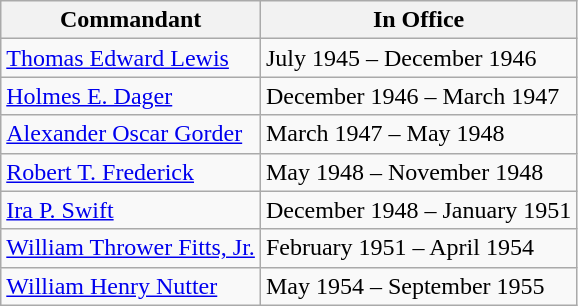<table class="wikitable sortable">
<tr>
<th>Commandant</th>
<th>In Office</th>
</tr>
<tr>
<td><a href='#'>Thomas Edward Lewis</a></td>
<td>July 1945 – December 1946</td>
</tr>
<tr>
<td><a href='#'>Holmes E. Dager</a></td>
<td>December 1946 – March 1947</td>
</tr>
<tr>
<td><a href='#'>Alexander Oscar Gorder</a></td>
<td>March 1947 – May 1948</td>
</tr>
<tr>
<td><a href='#'>Robert T. Frederick</a></td>
<td>May 1948 – November 1948</td>
</tr>
<tr>
<td><a href='#'>Ira P. Swift</a></td>
<td>December 1948 – January 1951</td>
</tr>
<tr>
<td><a href='#'>William Thrower Fitts, Jr.</a></td>
<td>February 1951 – April 1954</td>
</tr>
<tr>
<td><a href='#'>William Henry Nutter</a></td>
<td>May 1954 – September 1955</td>
</tr>
</table>
